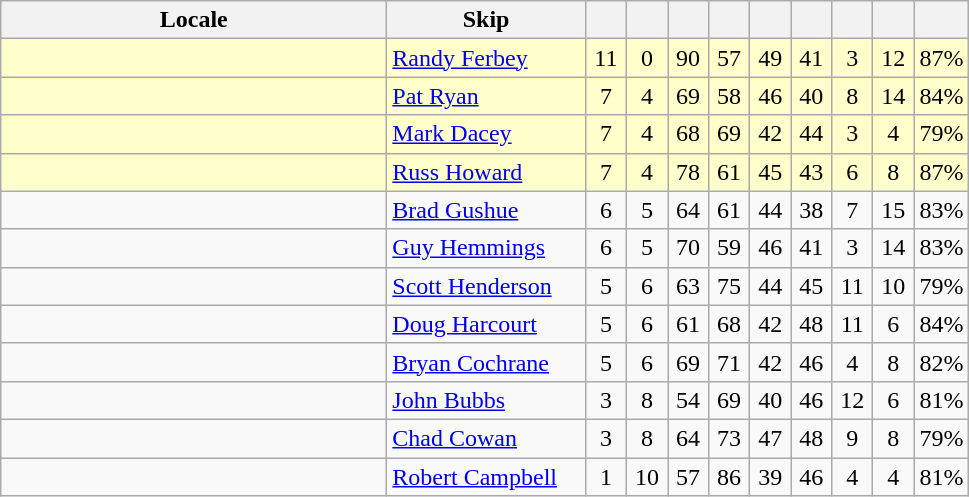<table class="wikitable" style="text-align: center;">
<tr>
<th width=250>Locale</th>
<th width=125>Skip</th>
<th width=20></th>
<th width=20></th>
<th width=20></th>
<th width=20></th>
<th width=20></th>
<th width=20></th>
<th width=20></th>
<th width=20></th>
<th width=20></th>
</tr>
<tr bgcolor=#ffffcc>
<td style="text-align: left;"></td>
<td style="text-align: left;"><a href='#'>Randy Ferbey</a></td>
<td>11</td>
<td>0</td>
<td>90</td>
<td>57</td>
<td>49</td>
<td>41</td>
<td>3</td>
<td>12</td>
<td>87%</td>
</tr>
<tr bgcolor=#ffffcc>
<td style="text-align: left;"></td>
<td style="text-align: left;"><a href='#'>Pat Ryan</a></td>
<td>7</td>
<td>4</td>
<td>69</td>
<td>58</td>
<td>46</td>
<td>40</td>
<td>8</td>
<td>14</td>
<td>84%</td>
</tr>
<tr bgcolor=#ffffcc>
<td style="text-align: left;"></td>
<td style="text-align: left;"><a href='#'>Mark Dacey</a></td>
<td>7</td>
<td>4</td>
<td>68</td>
<td>69</td>
<td>42</td>
<td>44</td>
<td>3</td>
<td>4</td>
<td>79%</td>
</tr>
<tr bgcolor=#ffffcc>
<td style="text-align: left;"></td>
<td style="text-align: left;"><a href='#'>Russ Howard</a></td>
<td>7</td>
<td>4</td>
<td>78</td>
<td>61</td>
<td>45</td>
<td>43</td>
<td>6</td>
<td>8</td>
<td>87%</td>
</tr>
<tr>
<td style="text-align: left;"></td>
<td style="text-align: left;"><a href='#'>Brad Gushue</a></td>
<td>6</td>
<td>5</td>
<td>64</td>
<td>61</td>
<td>44</td>
<td>38</td>
<td>7</td>
<td>15</td>
<td>83%</td>
</tr>
<tr>
<td style="text-align: left;"></td>
<td style="text-align: left;"><a href='#'>Guy Hemmings</a></td>
<td>6</td>
<td>5</td>
<td>70</td>
<td>59</td>
<td>46</td>
<td>41</td>
<td>3</td>
<td>14</td>
<td>83%</td>
</tr>
<tr>
<td style="text-align: left;"></td>
<td style="text-align: left;"><a href='#'>Scott Henderson</a></td>
<td>5</td>
<td>6</td>
<td>63</td>
<td>75</td>
<td>44</td>
<td>45</td>
<td>11</td>
<td>10</td>
<td>79%</td>
</tr>
<tr>
<td style="text-align: left;"></td>
<td style="text-align: left;"><a href='#'>Doug Harcourt</a></td>
<td>5</td>
<td>6</td>
<td>61</td>
<td>68</td>
<td>42</td>
<td>48</td>
<td>11</td>
<td>6</td>
<td>84%</td>
</tr>
<tr>
<td style="text-align: left;"></td>
<td style="text-align: left;"><a href='#'>Bryan Cochrane</a></td>
<td>5</td>
<td>6</td>
<td>69</td>
<td>71</td>
<td>42</td>
<td>46</td>
<td>4</td>
<td>8</td>
<td>82%</td>
</tr>
<tr>
<td style="text-align: left;"></td>
<td style="text-align: left;"><a href='#'>John Bubbs</a></td>
<td>3</td>
<td>8</td>
<td>54</td>
<td>69</td>
<td>40</td>
<td>46</td>
<td>12</td>
<td>6</td>
<td>81%</td>
</tr>
<tr>
<td style="text-align: left;"></td>
<td style="text-align: left;"><a href='#'>Chad Cowan</a></td>
<td>3</td>
<td>8</td>
<td>64</td>
<td>73</td>
<td>47</td>
<td>48</td>
<td>9</td>
<td>8</td>
<td>79%</td>
</tr>
<tr>
<td style="text-align: left;"></td>
<td style="text-align: left;"><a href='#'>Robert Campbell</a></td>
<td>1</td>
<td>10</td>
<td>57</td>
<td>86</td>
<td>39</td>
<td>46</td>
<td>4</td>
<td>4</td>
<td>81%</td>
</tr>
</table>
